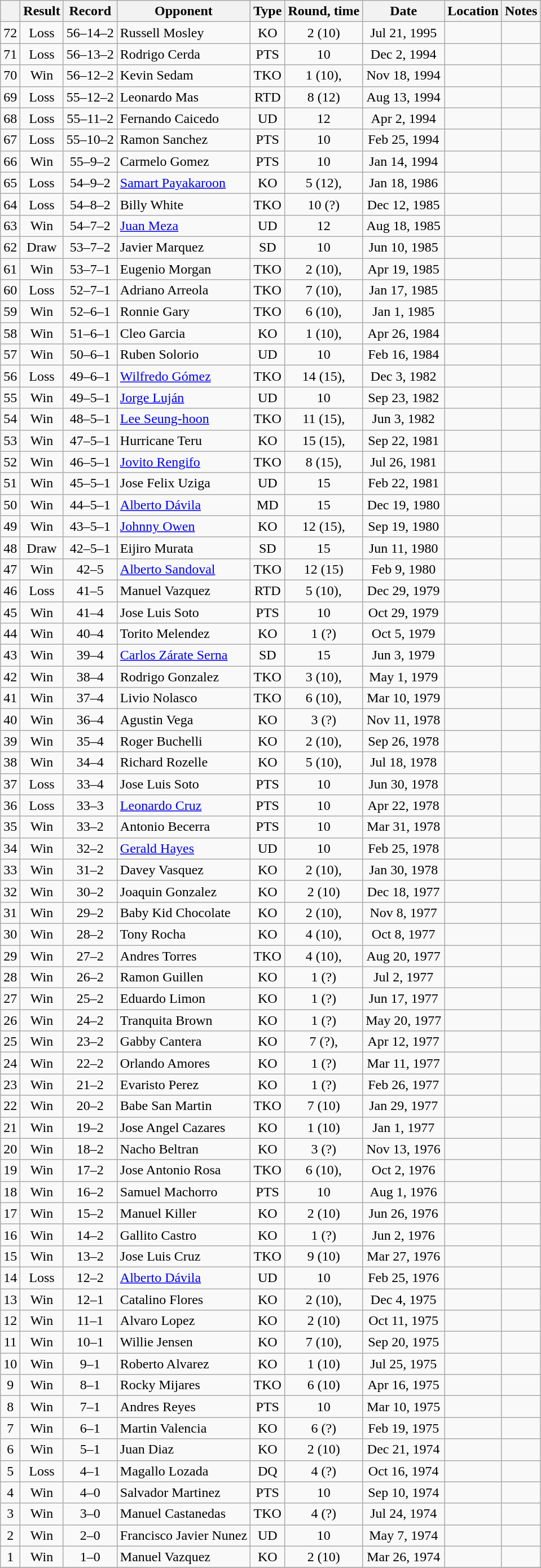<table class="wikitable" style="text-align:center">
<tr>
<th></th>
<th>Result</th>
<th>Record</th>
<th>Opponent</th>
<th>Type</th>
<th>Round, time</th>
<th>Date</th>
<th>Location</th>
<th>Notes</th>
</tr>
<tr>
<td>72</td>
<td>Loss</td>
<td>56–14–2</td>
<td align=left>Russell Mosley</td>
<td>KO</td>
<td>2 (10)</td>
<td>Jul 21, 1995</td>
<td style="text-align:left;"></td>
<td></td>
</tr>
<tr>
<td>71</td>
<td>Loss</td>
<td>56–13–2</td>
<td align=left>Rodrigo Cerda</td>
<td>PTS</td>
<td>10</td>
<td>Dec 2, 1994</td>
<td style="text-align:left;"></td>
<td></td>
</tr>
<tr>
<td>70</td>
<td>Win</td>
<td>56–12–2</td>
<td align=left>Kevin Sedam</td>
<td>TKO</td>
<td>1 (10), </td>
<td>Nov 18, 1994</td>
<td style="text-align:left;"></td>
<td></td>
</tr>
<tr>
<td>69</td>
<td>Loss</td>
<td>55–12–2</td>
<td align=left>Leonardo Mas</td>
<td>RTD</td>
<td>8 (12)</td>
<td>Aug 13, 1994</td>
<td style="text-align:left;"></td>
<td style="text-align:left;"></td>
</tr>
<tr>
<td>68</td>
<td>Loss</td>
<td>55–11–2</td>
<td align=left>Fernando Caicedo</td>
<td>UD</td>
<td>12</td>
<td>Apr 2, 1994</td>
<td style="text-align:left;"></td>
<td style="text-align:left;"></td>
</tr>
<tr>
<td>67</td>
<td>Loss</td>
<td>55–10–2</td>
<td align=left>Ramon Sanchez</td>
<td>PTS</td>
<td>10</td>
<td>Feb 25, 1994</td>
<td style="text-align:left;"></td>
<td></td>
</tr>
<tr>
<td>66</td>
<td>Win</td>
<td>55–9–2</td>
<td align=left>Carmelo Gomez</td>
<td>PTS</td>
<td>10</td>
<td>Jan 14, 1994</td>
<td style="text-align:left;"></td>
<td></td>
</tr>
<tr>
<td>65</td>
<td>Loss</td>
<td>54–9–2</td>
<td align=left><a href='#'>Samart Payakaroon</a></td>
<td>KO</td>
<td>5 (12), </td>
<td>Jan 18, 1986</td>
<td style="text-align:left;"></td>
<td style="text-align:left;"><br></td>
</tr>
<tr>
<td>64</td>
<td>Loss</td>
<td>54–8–2</td>
<td align=left>Billy White</td>
<td>TKO</td>
<td>10 (?)</td>
<td>Dec 12, 1985</td>
<td style="text-align:left;"></td>
<td></td>
</tr>
<tr>
<td>63</td>
<td>Win</td>
<td>54–7–2</td>
<td align=left><a href='#'>Juan Meza</a></td>
<td>UD</td>
<td>12</td>
<td>Aug 18, 1985</td>
<td style="text-align:left;"></td>
<td style="text-align:left;"></td>
</tr>
<tr>
<td>62</td>
<td>Draw</td>
<td>53–7–2</td>
<td align=left>Javier Marquez</td>
<td>SD</td>
<td>10</td>
<td>Jun 10, 1985</td>
<td style="text-align:left;"></td>
<td></td>
</tr>
<tr>
<td>61</td>
<td>Win</td>
<td>53–7–1</td>
<td align=left>Eugenio Morgan</td>
<td>TKO</td>
<td>2 (10), </td>
<td>Apr 19, 1985</td>
<td style="text-align:left;"></td>
<td></td>
</tr>
<tr>
<td>60</td>
<td>Loss</td>
<td>52–7–1</td>
<td align=left>Adriano Arreola</td>
<td>TKO</td>
<td>7 (10), </td>
<td>Jan 17, 1985</td>
<td style="text-align:left;"></td>
<td></td>
</tr>
<tr>
<td>59</td>
<td>Win</td>
<td>52–6–1</td>
<td align=left>Ronnie Gary</td>
<td>TKO</td>
<td>6 (10), </td>
<td>Jan 1, 1985</td>
<td style="text-align:left;"></td>
<td></td>
</tr>
<tr>
<td>58</td>
<td>Win</td>
<td>51–6–1</td>
<td align=left>Cleo Garcia</td>
<td>KO</td>
<td>1 (10), </td>
<td>Apr 26, 1984</td>
<td style="text-align:left;"></td>
<td></td>
</tr>
<tr>
<td>57</td>
<td>Win</td>
<td>50–6–1</td>
<td align=left>Ruben Solorio</td>
<td>UD</td>
<td>10</td>
<td>Feb 16, 1984</td>
<td style="text-align:left;"></td>
<td></td>
</tr>
<tr>
<td>56</td>
<td>Loss</td>
<td>49–6–1</td>
<td align=left><a href='#'>Wilfredo Gómez</a></td>
<td>TKO</td>
<td>14 (15), </td>
<td>Dec 3, 1982</td>
<td style="text-align:left;"></td>
<td style="text-align:left;"></td>
</tr>
<tr>
<td>55</td>
<td>Win</td>
<td>49–5–1</td>
<td align=left><a href='#'>Jorge Luján</a></td>
<td>UD</td>
<td>10</td>
<td>Sep 23, 1982</td>
<td style="text-align:left;"></td>
<td></td>
</tr>
<tr>
<td>54</td>
<td>Win</td>
<td>48–5–1</td>
<td align=left><a href='#'>Lee Seung-hoon</a></td>
<td>TKO</td>
<td>11 (15), </td>
<td>Jun 3, 1982</td>
<td style="text-align:left;"></td>
<td style="text-align:left;"></td>
</tr>
<tr>
<td>53</td>
<td>Win</td>
<td>47–5–1</td>
<td align=left>Hurricane Teru</td>
<td>KO</td>
<td>15 (15), </td>
<td>Sep 22, 1981</td>
<td style="text-align:left;"></td>
<td style="text-align:left;"></td>
</tr>
<tr>
<td>52</td>
<td>Win</td>
<td>46–5–1</td>
<td align=left><a href='#'>Jovito Rengifo</a></td>
<td>TKO</td>
<td>8 (15), </td>
<td>Jul 26, 1981</td>
<td style="text-align:left;"></td>
<td style="text-align:left;"></td>
</tr>
<tr>
<td>51</td>
<td>Win</td>
<td>45–5–1</td>
<td align=left>Jose Felix Uziga</td>
<td>UD</td>
<td>15</td>
<td>Feb 22, 1981</td>
<td style="text-align:left;"></td>
<td style="text-align:left;"></td>
</tr>
<tr>
<td>50</td>
<td>Win</td>
<td>44–5–1</td>
<td align=left><a href='#'>Alberto Dávila</a></td>
<td>MD</td>
<td>15</td>
<td>Dec 19, 1980</td>
<td style="text-align:left;"></td>
<td style="text-align:left;"></td>
</tr>
<tr>
<td>49</td>
<td>Win</td>
<td>43–5–1</td>
<td align=left><a href='#'>Johnny Owen</a></td>
<td>KO</td>
<td>12 (15), </td>
<td>Sep 19, 1980</td>
<td style="text-align:left;"></td>
<td style="text-align:left;"></td>
</tr>
<tr>
<td>48</td>
<td>Draw</td>
<td>42–5–1</td>
<td align=left>Eijiro Murata</td>
<td>SD</td>
<td>15</td>
<td>Jun 11, 1980</td>
<td style="text-align:left;"></td>
<td style="text-align:left;"></td>
</tr>
<tr>
<td>47</td>
<td>Win</td>
<td>42–5</td>
<td align=left><a href='#'>Alberto Sandoval</a></td>
<td>TKO</td>
<td>12 (15)</td>
<td>Feb 9, 1980</td>
<td style="text-align:left;"></td>
<td style="text-align:left;"></td>
</tr>
<tr>
<td>46</td>
<td>Loss</td>
<td>41–5</td>
<td align=left>Manuel Vazquez</td>
<td>RTD</td>
<td>5 (10), </td>
<td>Dec 29, 1979</td>
<td style="text-align:left;"></td>
<td></td>
</tr>
<tr>
<td>45</td>
<td>Win</td>
<td>41–4</td>
<td align=left>Jose Luis Soto</td>
<td>PTS</td>
<td>10</td>
<td>Oct 29, 1979</td>
<td style="text-align:left;"></td>
<td></td>
</tr>
<tr>
<td>44</td>
<td>Win</td>
<td>40–4</td>
<td align=left>Torito Melendez</td>
<td>KO</td>
<td>1 (?)</td>
<td>Oct 5, 1979</td>
<td style="text-align:left;"></td>
<td></td>
</tr>
<tr>
<td>43</td>
<td>Win</td>
<td>39–4</td>
<td align=left><a href='#'>Carlos Zárate Serna</a></td>
<td>SD</td>
<td>15</td>
<td>Jun 3, 1979</td>
<td style="text-align:left;"></td>
<td style="text-align:left;"></td>
</tr>
<tr>
<td>42</td>
<td>Win</td>
<td>38–4</td>
<td align=left>Rodrigo Gonzalez</td>
<td>TKO</td>
<td>3 (10), </td>
<td>May 1, 1979</td>
<td style="text-align:left;"></td>
<td></td>
</tr>
<tr>
<td>41</td>
<td>Win</td>
<td>37–4</td>
<td align=left>Livio Nolasco</td>
<td>TKO</td>
<td>6 (10), </td>
<td>Mar 10, 1979</td>
<td style="text-align:left;"></td>
<td></td>
</tr>
<tr>
<td>40</td>
<td>Win</td>
<td>36–4</td>
<td align=left>Agustin Vega</td>
<td>KO</td>
<td>3 (?)</td>
<td>Nov 11, 1978</td>
<td style="text-align:left;"></td>
<td></td>
</tr>
<tr>
<td>39</td>
<td>Win</td>
<td>35–4</td>
<td align=left>Roger Buchelli</td>
<td>KO</td>
<td>2 (10), </td>
<td>Sep 26, 1978</td>
<td style="text-align:left;"></td>
<td></td>
</tr>
<tr>
<td>38</td>
<td>Win</td>
<td>34–4</td>
<td align=left>Richard Rozelle</td>
<td>KO</td>
<td>5 (10), </td>
<td>Jul 18, 1978</td>
<td style="text-align:left;"></td>
<td></td>
</tr>
<tr>
<td>37</td>
<td>Loss</td>
<td>33–4</td>
<td align=left>Jose Luis Soto</td>
<td>PTS</td>
<td>10</td>
<td>Jun 30, 1978</td>
<td style="text-align:left;"></td>
<td></td>
</tr>
<tr>
<td>36</td>
<td>Loss</td>
<td>33–3</td>
<td align=left><a href='#'>Leonardo Cruz</a></td>
<td>PTS</td>
<td>10</td>
<td>Apr 22, 1978</td>
<td style="text-align:left;"></td>
<td></td>
</tr>
<tr>
<td>35</td>
<td>Win</td>
<td>33–2</td>
<td align=left>Antonio Becerra</td>
<td>PTS</td>
<td>10</td>
<td>Mar 31, 1978</td>
<td style="text-align:left;"></td>
<td></td>
</tr>
<tr>
<td>34</td>
<td>Win</td>
<td>32–2</td>
<td align=left><a href='#'>Gerald Hayes</a></td>
<td>UD</td>
<td>10</td>
<td>Feb 25, 1978</td>
<td style="text-align:left;"></td>
<td></td>
</tr>
<tr>
<td>33</td>
<td>Win</td>
<td>31–2</td>
<td align=left>Davey Vasquez</td>
<td>KO</td>
<td>2 (10), </td>
<td>Jan 30, 1978</td>
<td style="text-align:left;"></td>
<td></td>
</tr>
<tr>
<td>32</td>
<td>Win</td>
<td>30–2</td>
<td align=left>Joaquin Gonzalez</td>
<td>KO</td>
<td>2 (10)</td>
<td>Dec 18, 1977</td>
<td style="text-align:left;"></td>
<td></td>
</tr>
<tr>
<td>31</td>
<td>Win</td>
<td>29–2</td>
<td align=left>Baby Kid Chocolate</td>
<td>KO</td>
<td>2 (10), </td>
<td>Nov 8, 1977</td>
<td style="text-align:left;"></td>
<td></td>
</tr>
<tr>
<td>30</td>
<td>Win</td>
<td>28–2</td>
<td align=left>Tony Rocha</td>
<td>KO</td>
<td>4 (10), </td>
<td>Oct 8, 1977</td>
<td style="text-align:left;"></td>
<td></td>
</tr>
<tr>
<td>29</td>
<td>Win</td>
<td>27–2</td>
<td align=left>Andres Torres</td>
<td>TKO</td>
<td>4 (10), </td>
<td>Aug 20, 1977</td>
<td style="text-align:left;"></td>
<td></td>
</tr>
<tr>
<td>28</td>
<td>Win</td>
<td>26–2</td>
<td align=left>Ramon Guillen</td>
<td>KO</td>
<td>1 (?)</td>
<td>Jul 2, 1977</td>
<td style="text-align:left;"></td>
<td></td>
</tr>
<tr>
<td>27</td>
<td>Win</td>
<td>25–2</td>
<td align=left>Eduardo Limon</td>
<td>KO</td>
<td>1 (?)</td>
<td>Jun 17, 1977</td>
<td style="text-align:left;"></td>
<td></td>
</tr>
<tr>
<td>26</td>
<td>Win</td>
<td>24–2</td>
<td align=left>Tranquita Brown</td>
<td>KO</td>
<td>1 (?)</td>
<td>May 20, 1977</td>
<td style="text-align:left;"></td>
<td></td>
</tr>
<tr>
<td>25</td>
<td>Win</td>
<td>23–2</td>
<td align=left>Gabby Cantera</td>
<td>KO</td>
<td>7 (?), </td>
<td>Apr 12, 1977</td>
<td style="text-align:left;"></td>
<td></td>
</tr>
<tr>
<td>24</td>
<td>Win</td>
<td>22–2</td>
<td align=left>Orlando Amores</td>
<td>KO</td>
<td>1 (?)</td>
<td>Mar 11, 1977</td>
<td style="text-align:left;"></td>
<td></td>
</tr>
<tr>
<td>23</td>
<td>Win</td>
<td>21–2</td>
<td align=left>Evaristo Perez</td>
<td>KO</td>
<td>1 (?)</td>
<td>Feb 26, 1977</td>
<td style="text-align:left;"></td>
<td></td>
</tr>
<tr>
<td>22</td>
<td>Win</td>
<td>20–2</td>
<td align=left>Babe San Martin</td>
<td>TKO</td>
<td>7 (10)</td>
<td>Jan 29, 1977</td>
<td style="text-align:left;"></td>
<td></td>
</tr>
<tr>
<td>21</td>
<td>Win</td>
<td>19–2</td>
<td align=left>Jose Angel Cazares</td>
<td>KO</td>
<td>1 (10)</td>
<td>Jan 1, 1977</td>
<td style="text-align:left;"></td>
<td></td>
</tr>
<tr>
<td>20</td>
<td>Win</td>
<td>18–2</td>
<td align=left>Nacho Beltran</td>
<td>KO</td>
<td>3 (?)</td>
<td>Nov 13, 1976</td>
<td style="text-align:left;"></td>
<td></td>
</tr>
<tr>
<td>19</td>
<td>Win</td>
<td>17–2</td>
<td align=left>Jose Antonio Rosa</td>
<td>TKO</td>
<td>6 (10), </td>
<td>Oct 2, 1976</td>
<td style="text-align:left;"></td>
<td></td>
</tr>
<tr>
<td>18</td>
<td>Win</td>
<td>16–2</td>
<td align=left>Samuel Machorro</td>
<td>PTS</td>
<td>10</td>
<td>Aug 1, 1976</td>
<td style="text-align:left;"></td>
<td></td>
</tr>
<tr>
<td>17</td>
<td>Win</td>
<td>15–2</td>
<td align=left>Manuel Killer</td>
<td>KO</td>
<td>2 (10)</td>
<td>Jun 26, 1976</td>
<td style="text-align:left;"></td>
<td></td>
</tr>
<tr>
<td>16</td>
<td>Win</td>
<td>14–2</td>
<td align=left>Gallito Castro</td>
<td>KO</td>
<td>1 (?)</td>
<td>Jun 2, 1976</td>
<td style="text-align:left;"></td>
<td></td>
</tr>
<tr>
<td>15</td>
<td>Win</td>
<td>13–2</td>
<td align=left>Jose Luis Cruz</td>
<td>TKO</td>
<td>9 (10)</td>
<td>Mar 27, 1976</td>
<td style="text-align:left;"></td>
<td></td>
</tr>
<tr>
<td>14</td>
<td>Loss</td>
<td>12–2</td>
<td align=left><a href='#'>Alberto Dávila</a></td>
<td>UD</td>
<td>10</td>
<td>Feb 25, 1976</td>
<td style="text-align:left;"></td>
<td></td>
</tr>
<tr>
<td>13</td>
<td>Win</td>
<td>12–1</td>
<td align=left>Catalino Flores</td>
<td>KO</td>
<td>2 (10), </td>
<td>Dec 4, 1975</td>
<td style="text-align:left;"></td>
<td></td>
</tr>
<tr>
<td>12</td>
<td>Win</td>
<td>11–1</td>
<td align=left>Alvaro Lopez</td>
<td>KO</td>
<td>2 (10)</td>
<td>Oct 11, 1975</td>
<td style="text-align:left;"></td>
<td></td>
</tr>
<tr>
<td>11</td>
<td>Win</td>
<td>10–1</td>
<td align=left>Willie Jensen</td>
<td>KO</td>
<td>7 (10), </td>
<td>Sep 20, 1975</td>
<td style="text-align:left;"></td>
<td></td>
</tr>
<tr>
<td>10</td>
<td>Win</td>
<td>9–1</td>
<td align=left>Roberto Alvarez</td>
<td>KO</td>
<td>1 (10)</td>
<td>Jul 25, 1975</td>
<td style="text-align:left;"></td>
<td></td>
</tr>
<tr>
<td>9</td>
<td>Win</td>
<td>8–1</td>
<td align=left>Rocky Mijares</td>
<td>TKO</td>
<td>6 (10)</td>
<td>Apr 16, 1975</td>
<td style="text-align:left;"></td>
<td></td>
</tr>
<tr>
<td>8</td>
<td>Win</td>
<td>7–1</td>
<td align=left>Andres Reyes</td>
<td>PTS</td>
<td>10</td>
<td>Mar 10, 1975</td>
<td style="text-align:left;"></td>
<td></td>
</tr>
<tr>
<td>7</td>
<td>Win</td>
<td>6–1</td>
<td align=left>Martin Valencia</td>
<td>KO</td>
<td>6 (?)</td>
<td>Feb 19, 1975</td>
<td style="text-align:left;"></td>
<td></td>
</tr>
<tr>
<td>6</td>
<td>Win</td>
<td>5–1</td>
<td align=left>Juan Diaz</td>
<td>KO</td>
<td>2 (10)</td>
<td>Dec 21, 1974</td>
<td style="text-align:left;"></td>
<td></td>
</tr>
<tr>
<td>5</td>
<td>Loss</td>
<td>4–1</td>
<td align=left>Magallo Lozada</td>
<td>DQ</td>
<td>4 (?)</td>
<td>Oct 16, 1974</td>
<td style="text-align:left;"></td>
<td></td>
</tr>
<tr>
<td>4</td>
<td>Win</td>
<td>4–0</td>
<td align=left>Salvador Martinez</td>
<td>PTS</td>
<td>10</td>
<td>Sep 10, 1974</td>
<td style="text-align:left;"></td>
<td></td>
</tr>
<tr>
<td>3</td>
<td>Win</td>
<td>3–0</td>
<td align=left>Manuel Castanedas</td>
<td>TKO</td>
<td>4 (?)</td>
<td>Jul 24, 1974</td>
<td style="text-align:left;"></td>
<td></td>
</tr>
<tr>
<td>2</td>
<td>Win</td>
<td>2–0</td>
<td align=left>Francisco Javier Nunez</td>
<td>UD</td>
<td>10</td>
<td>May 7, 1974</td>
<td style="text-align:left;"></td>
<td></td>
</tr>
<tr>
<td>1</td>
<td>Win</td>
<td>1–0</td>
<td align=left>Manuel Vazquez</td>
<td>KO</td>
<td>2 (10)</td>
<td>Mar 26, 1974</td>
<td style="text-align:left;"></td>
<td></td>
</tr>
<tr>
</tr>
</table>
